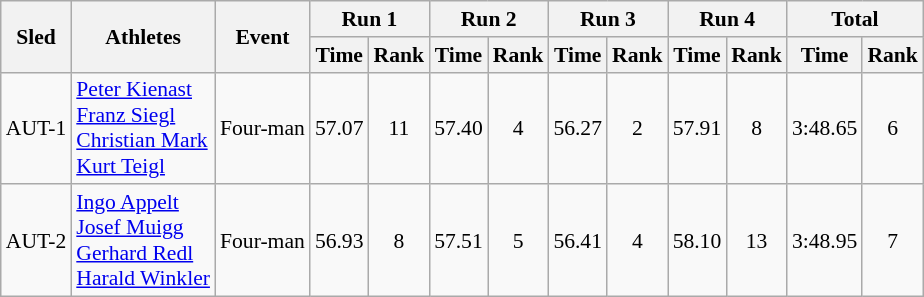<table class="wikitable"  border="1" style="font-size:90%">
<tr>
<th rowspan="2">Sled</th>
<th rowspan="2">Athletes</th>
<th rowspan="2">Event</th>
<th colspan="2">Run 1</th>
<th colspan="2">Run 2</th>
<th colspan="2">Run 3</th>
<th colspan="2">Run 4</th>
<th colspan="2">Total</th>
</tr>
<tr>
<th>Time</th>
<th>Rank</th>
<th>Time</th>
<th>Rank</th>
<th>Time</th>
<th>Rank</th>
<th>Time</th>
<th>Rank</th>
<th>Time</th>
<th>Rank</th>
</tr>
<tr>
<td align="center">AUT-1</td>
<td><a href='#'>Peter Kienast</a><br><a href='#'>Franz Siegl</a><br><a href='#'>Christian Mark</a><br><a href='#'>Kurt Teigl</a></td>
<td>Four-man</td>
<td align="center">57.07</td>
<td align="center">11</td>
<td align="center">57.40</td>
<td align="center">4</td>
<td align="center">56.27</td>
<td align="center">2</td>
<td align="center">57.91</td>
<td align="center">8</td>
<td align="center">3:48.65</td>
<td align="center">6</td>
</tr>
<tr>
<td align="center">AUT-2</td>
<td><a href='#'>Ingo Appelt</a><br><a href='#'>Josef Muigg</a><br><a href='#'>Gerhard Redl</a><br><a href='#'>Harald Winkler</a></td>
<td>Four-man</td>
<td align="center">56.93</td>
<td align="center">8</td>
<td align="center">57.51</td>
<td align="center">5</td>
<td align="center">56.41</td>
<td align="center">4</td>
<td align="center">58.10</td>
<td align="center">13</td>
<td align="center">3:48.95</td>
<td align="center">7</td>
</tr>
</table>
